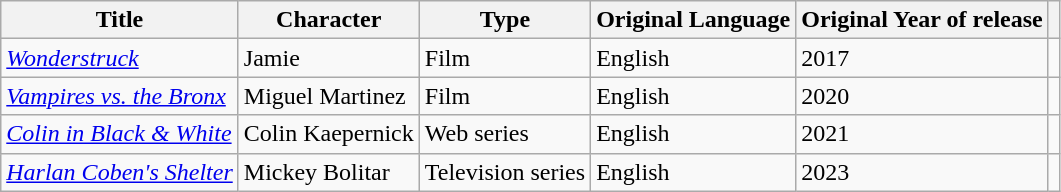<table class="wikitable">
<tr>
<th>Title</th>
<th>Character</th>
<th>Type</th>
<th>Original Language</th>
<th>Original Year of release</th>
<th scope="col" class="unsortable"></th>
</tr>
<tr>
<td><em><a href='#'>Wonderstruck</a></em></td>
<td>Jamie</td>
<td>Film</td>
<td>English</td>
<td>2017</td>
<td></td>
</tr>
<tr>
<td><em><a href='#'>Vampires vs. the Bronx</a></em></td>
<td>Miguel Martinez</td>
<td>Film</td>
<td>English</td>
<td>2020</td>
<td></td>
</tr>
<tr>
<td><em><a href='#'>Colin in Black & White</a></em></td>
<td>Colin Kaepernick</td>
<td>Web series</td>
<td>English</td>
<td>2021</td>
<td></td>
</tr>
<tr>
<td><em><a href='#'>Harlan Coben's Shelter</a></em></td>
<td>Mickey Bolitar</td>
<td>Television series</td>
<td>English</td>
<td>2023</td>
<td></td>
</tr>
</table>
